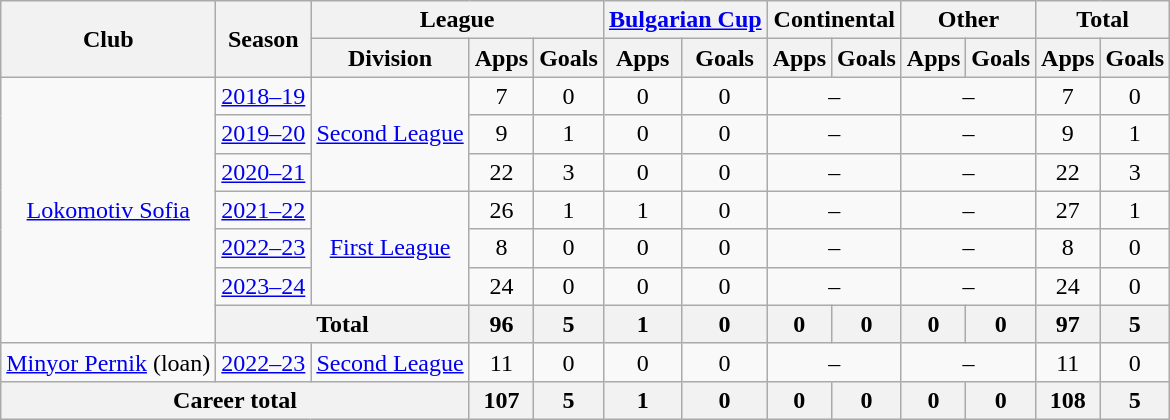<table class="wikitable" style="text-align:center">
<tr>
<th rowspan="2">Club</th>
<th rowspan="2">Season</th>
<th colspan="3">League</th>
<th colspan="2"><a href='#'>Bulgarian Cup</a></th>
<th colspan="2">Continental</th>
<th colspan="2">Other</th>
<th colspan="2">Total</th>
</tr>
<tr>
<th>Division</th>
<th>Apps</th>
<th>Goals</th>
<th>Apps</th>
<th>Goals</th>
<th>Apps</th>
<th>Goals</th>
<th>Apps</th>
<th>Goals</th>
<th>Apps</th>
<th>Goals</th>
</tr>
<tr>
<td rowspan="7"><a href='#'>Lokomotiv Sofia</a></td>
<td><a href='#'>2018–19</a></td>
<td rowspan="3"><a href='#'>Second League</a></td>
<td>7</td>
<td>0</td>
<td>0</td>
<td>0</td>
<td colspan="2">–</td>
<td colspan="2">–</td>
<td>7</td>
<td>0</td>
</tr>
<tr>
<td><a href='#'>2019–20</a></td>
<td>9</td>
<td>1</td>
<td>0</td>
<td>0</td>
<td colspan="2">–</td>
<td colspan="2">–</td>
<td>9</td>
<td>1</td>
</tr>
<tr>
<td><a href='#'>2020–21</a></td>
<td>22</td>
<td>3</td>
<td>0</td>
<td>0</td>
<td colspan="2">–</td>
<td colspan="2">–</td>
<td>22</td>
<td>3</td>
</tr>
<tr>
<td><a href='#'>2021–22</a></td>
<td rowspan="3"><a href='#'>First League</a></td>
<td>26</td>
<td>1</td>
<td>1</td>
<td>0</td>
<td colspan="2">–</td>
<td colspan="2">–</td>
<td>27</td>
<td>1</td>
</tr>
<tr>
<td><a href='#'>2022–23</a></td>
<td>8</td>
<td>0</td>
<td>0</td>
<td>0</td>
<td colspan="2">–</td>
<td colspan="2">–</td>
<td>8</td>
<td>0</td>
</tr>
<tr>
<td><a href='#'>2023–24</a></td>
<td>24</td>
<td>0</td>
<td>0</td>
<td>0</td>
<td colspan="2">–</td>
<td colspan="2">–</td>
<td>24</td>
<td>0</td>
</tr>
<tr>
<th colspan="2">Total</th>
<th>96</th>
<th>5</th>
<th>1</th>
<th>0</th>
<th>0</th>
<th>0</th>
<th>0</th>
<th>0</th>
<th>97</th>
<th>5</th>
</tr>
<tr>
<td rowspan="1"><a href='#'>Minyor Pernik</a> (loan)</td>
<td><a href='#'>2022–23</a></td>
<td rowspan="1"><a href='#'>Second League</a></td>
<td>11</td>
<td>0</td>
<td>0</td>
<td>0</td>
<td colspan="2">–</td>
<td colspan="2">–</td>
<td>11</td>
<td>0</td>
</tr>
<tr>
<th colspan="3">Career total</th>
<th>107</th>
<th>5</th>
<th>1</th>
<th>0</th>
<th>0</th>
<th>0</th>
<th>0</th>
<th>0</th>
<th>108</th>
<th>5</th>
</tr>
</table>
